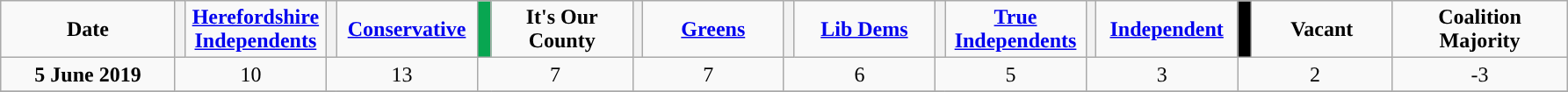<table class="wikitable" border="1" style="text-align:left; padding-left:1em">
<tr>
<td width=125 align="center"><strong>Date</strong></td>
<th style="background-color: "></th>
<td width=100 align="center"><strong><a href='#'>Herefordshire Independents</a></strong></td>
<th style="background-color: "></th>
<td width=100 align="center"><strong><a href='#'>Conservative</a></strong></td>
<th style="background-color: #08A651; width: 3px;"></th>
<td width=100 align="center"><strong>It's Our County</strong></td>
<th style="background-color: "></th>
<td width=100 align="center"><strong><a href='#'>Greens</a></strong></td>
<th style="background-color: "></th>
<td width=100 align="center"><strong><a href='#'>Lib Dems</a></strong></td>
<th style="background-color: "></th>
<td width=100 align="center"><strong><a href='#'>True Independents</a></strong></td>
<th style="background-color: "></th>
<td width=100 align="center"><strong><a href='#'>Independent</a></strong></td>
<th style="background-color: #000000; width: 3px;"></th>
<td width=100 align="center"><strong>Vacant</strong></td>
<td width=125 align="center"><strong>Coalition Majority</strong></td>
</tr>
<tr>
<td align="center"><strong>5 June 2019</strong></td>
<td colspan="2" align="center">10</td>
<td colspan="2" align="center">13</td>
<td colspan="2" align="center">7</td>
<td colspan="2" align="center">7</td>
<td colspan="2" align="center">6</td>
<td colspan="2" align="center">5</td>
<td colspan="2" align="center">3</td>
<td colspan="2" align="center">2</td>
<td colspan="2" align="center">-3</td>
</tr>
<tr>
</tr>
</table>
